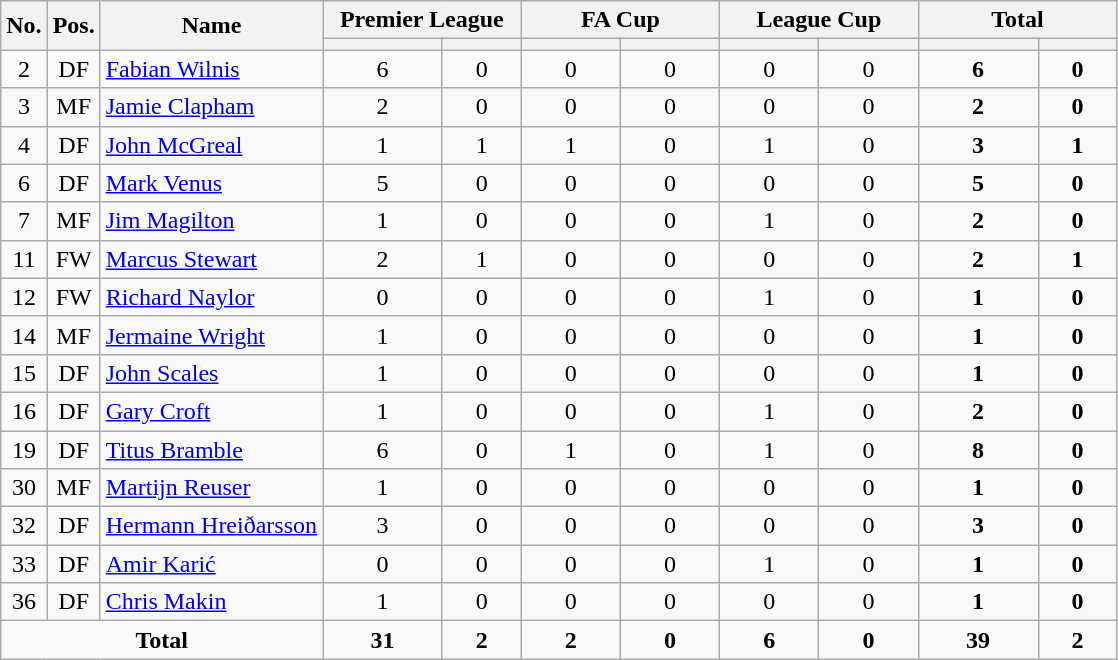<table class="wikitable sortable" style="text-align: center;">
<tr>
<th rowspan="2">No.</th>
<th rowspan="2">Pos.</th>
<th rowspan="2">Name</th>
<th colspan="2" width=125>Premier League</th>
<th colspan="2" width=125>FA Cup</th>
<th colspan="2" width=125>League Cup</th>
<th colspan="2" width=125>Total</th>
</tr>
<tr>
<th></th>
<th></th>
<th></th>
<th></th>
<th></th>
<th></th>
<th></th>
<th></th>
</tr>
<tr>
<td>2</td>
<td>DF</td>
<td align="left"> <a href='#'>Fabian Wilnis</a></td>
<td>6</td>
<td>0</td>
<td>0</td>
<td>0</td>
<td>0</td>
<td>0</td>
<td><strong>6</strong></td>
<td><strong>0</strong></td>
</tr>
<tr>
<td>3</td>
<td>MF</td>
<td align="left"> <a href='#'>Jamie Clapham</a></td>
<td>2</td>
<td>0</td>
<td>0</td>
<td>0</td>
<td>0</td>
<td>0</td>
<td><strong>2</strong></td>
<td><strong>0</strong></td>
</tr>
<tr>
<td>4</td>
<td>DF</td>
<td align="left"> <a href='#'>John McGreal</a></td>
<td>1</td>
<td>1</td>
<td>1</td>
<td>0</td>
<td>1</td>
<td>0</td>
<td><strong>3</strong></td>
<td><strong>1</strong></td>
</tr>
<tr>
<td>6</td>
<td>DF</td>
<td align="left"> <a href='#'>Mark Venus</a></td>
<td>5</td>
<td>0</td>
<td>0</td>
<td>0</td>
<td>0</td>
<td>0</td>
<td><strong>5</strong></td>
<td><strong>0</strong></td>
</tr>
<tr>
<td>7</td>
<td>MF</td>
<td align="left"> <a href='#'>Jim Magilton</a></td>
<td>1</td>
<td>0</td>
<td>0</td>
<td>0</td>
<td>1</td>
<td>0</td>
<td><strong>2</strong></td>
<td><strong>0</strong></td>
</tr>
<tr>
<td>11</td>
<td>FW</td>
<td align="left"> <a href='#'>Marcus Stewart</a></td>
<td>2</td>
<td>1</td>
<td>0</td>
<td>0</td>
<td>0</td>
<td>0</td>
<td><strong>2</strong></td>
<td><strong>1</strong></td>
</tr>
<tr>
<td>12</td>
<td>FW</td>
<td align="left"> <a href='#'>Richard Naylor</a></td>
<td>0</td>
<td>0</td>
<td>0</td>
<td>0</td>
<td>1</td>
<td>0</td>
<td><strong>1</strong></td>
<td><strong>0</strong></td>
</tr>
<tr>
<td>14</td>
<td>MF</td>
<td align="left"> <a href='#'>Jermaine Wright</a></td>
<td>1</td>
<td>0</td>
<td>0</td>
<td>0</td>
<td>0</td>
<td>0</td>
<td><strong>1</strong></td>
<td><strong>0</strong></td>
</tr>
<tr>
<td>15</td>
<td>DF</td>
<td align="left"> <a href='#'>John Scales</a></td>
<td>1</td>
<td>0</td>
<td>0</td>
<td>0</td>
<td>0</td>
<td>0</td>
<td><strong>1</strong></td>
<td><strong>0</strong></td>
</tr>
<tr>
<td>16</td>
<td>DF</td>
<td align="left"> <a href='#'>Gary Croft</a></td>
<td>1</td>
<td>0</td>
<td>0</td>
<td>0</td>
<td>1</td>
<td>0</td>
<td><strong>2</strong></td>
<td><strong>0</strong></td>
</tr>
<tr>
<td>19</td>
<td>DF</td>
<td align="left"> <a href='#'>Titus Bramble</a></td>
<td>6</td>
<td>0</td>
<td>1</td>
<td>0</td>
<td>1</td>
<td>0</td>
<td><strong>8</strong></td>
<td><strong>0</strong></td>
</tr>
<tr>
<td>30</td>
<td>MF</td>
<td align="left"> <a href='#'>Martijn Reuser</a></td>
<td>1</td>
<td>0</td>
<td>0</td>
<td>0</td>
<td>0</td>
<td>0</td>
<td><strong>1</strong></td>
<td><strong>0</strong></td>
</tr>
<tr>
<td>32</td>
<td>DF</td>
<td align="left"> <a href='#'>Hermann Hreiðarsson</a></td>
<td>3</td>
<td>0</td>
<td>0</td>
<td>0</td>
<td>0</td>
<td>0</td>
<td><strong>3</strong></td>
<td><strong>0</strong></td>
</tr>
<tr>
<td>33</td>
<td>DF</td>
<td align="left"> <a href='#'>Amir Karić</a></td>
<td>0</td>
<td>0</td>
<td>0</td>
<td>0</td>
<td>1</td>
<td>0</td>
<td><strong>1</strong></td>
<td><strong>0</strong></td>
</tr>
<tr>
<td>36</td>
<td>DF</td>
<td align="left"> <a href='#'>Chris Makin</a></td>
<td>1</td>
<td>0</td>
<td>0</td>
<td>0</td>
<td>0</td>
<td>0</td>
<td><strong>1</strong></td>
<td><strong>0</strong></td>
</tr>
<tr>
<td colspan=3><strong>Total</strong></td>
<td><strong>31</strong></td>
<td><strong>2</strong></td>
<td><strong>2</strong></td>
<td><strong>0</strong></td>
<td><strong>6</strong></td>
<td><strong>0</strong></td>
<td><strong>39</strong></td>
<td><strong>2</strong></td>
</tr>
</table>
